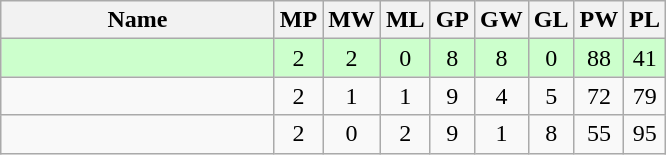<table class=wikitable style="text-align:center">
<tr>
<th width=175>Name</th>
<th width=20>MP</th>
<th width=20>MW</th>
<th width=20>ML</th>
<th width=20>GP</th>
<th width=20>GW</th>
<th width=20>GL</th>
<th width=20>PW</th>
<th width=20>PL</th>
</tr>
<tr style="background-color:#ccffcc;">
<td style="text-align:left;"><strong></strong></td>
<td>2</td>
<td>2</td>
<td>0</td>
<td>8</td>
<td>8</td>
<td>0</td>
<td>88</td>
<td>41</td>
</tr>
<tr>
<td style="text-align:left;"></td>
<td>2</td>
<td>1</td>
<td>1</td>
<td>9</td>
<td>4</td>
<td>5</td>
<td>72</td>
<td>79</td>
</tr>
<tr>
<td style="text-align:left;"></td>
<td>2</td>
<td>0</td>
<td>2</td>
<td>9</td>
<td>1</td>
<td>8</td>
<td>55</td>
<td>95</td>
</tr>
</table>
